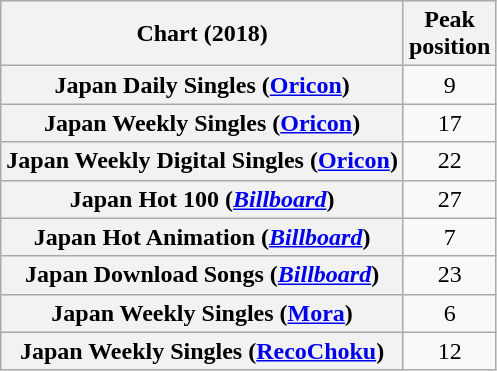<table class="wikitable sortable plainrowheaders" style="text-align:center;">
<tr>
<th scope="col">Chart (2018)</th>
<th scope="col">Peak<br>position</th>
</tr>
<tr>
<th scope="row">Japan Daily Singles (<a href='#'>Oricon</a>)</th>
<td style="text-align:center;">9</td>
</tr>
<tr>
<th scope="row">Japan Weekly Singles (<a href='#'>Oricon</a>)</th>
<td style="text-align:center;">17</td>
</tr>
<tr>
<th scope="row">Japan Weekly Digital Singles (<a href='#'>Oricon</a>)</th>
<td style="text-align:center;">22</td>
</tr>
<tr>
<th scope="row">Japan Hot 100 (<em><a href='#'>Billboard</a></em>)</th>
<td style="text-align:center;">27</td>
</tr>
<tr>
<th scope="row">Japan Hot Animation (<em><a href='#'>Billboard</a></em>)</th>
<td style="text-align:center;">7</td>
</tr>
<tr>
<th scope="row">Japan Download Songs (<em><a href='#'>Billboard</a></em>)</th>
<td style="text-align:center;">23</td>
</tr>
<tr>
<th scope="row">Japan Weekly Singles (<a href='#'>Mora</a>)</th>
<td style="text-align:center;">6</td>
</tr>
<tr>
<th scope="row">Japan Weekly Singles (<a href='#'>RecoChoku</a>)</th>
<td style="text-align:center;">12</td>
</tr>
</table>
